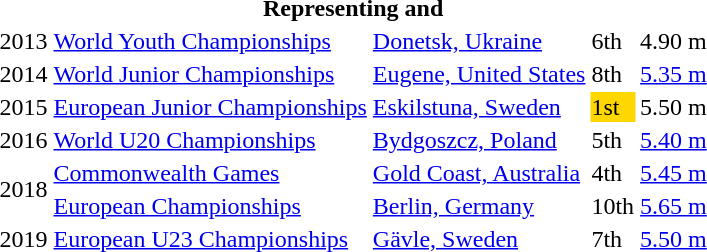<table>
<tr>
<th colspan="5">Representing  and </th>
</tr>
<tr>
<td>2013</td>
<td><a href='#'>World Youth Championships</a></td>
<td><a href='#'>Donetsk, Ukraine</a></td>
<td>6th</td>
<td>4.90 m</td>
</tr>
<tr>
<td>2014</td>
<td><a href='#'>World Junior Championships</a></td>
<td><a href='#'>Eugene, United States</a></td>
<td>8th</td>
<td><a href='#'>5.35 m</a></td>
</tr>
<tr>
<td>2015</td>
<td><a href='#'>European Junior Championships</a></td>
<td><a href='#'>Eskilstuna, Sweden</a></td>
<td bgcolor=gold>1st</td>
<td>5.50 m</td>
</tr>
<tr>
<td>2016</td>
<td><a href='#'>World U20 Championships</a></td>
<td><a href='#'>Bydgoszcz, Poland</a></td>
<td>5th</td>
<td><a href='#'>5.40 m</a></td>
</tr>
<tr>
<td rowspan=2>2018</td>
<td><a href='#'>Commonwealth Games</a></td>
<td><a href='#'>Gold Coast, Australia</a></td>
<td>4th</td>
<td><a href='#'>5.45 m</a></td>
</tr>
<tr>
<td><a href='#'>European Championships</a></td>
<td><a href='#'>Berlin, Germany</a></td>
<td>10th</td>
<td><a href='#'>5.65 m</a></td>
</tr>
<tr>
<td>2019</td>
<td><a href='#'>European U23 Championships</a></td>
<td><a href='#'>Gävle, Sweden</a></td>
<td>7th</td>
<td><a href='#'>5.50 m</a></td>
</tr>
</table>
